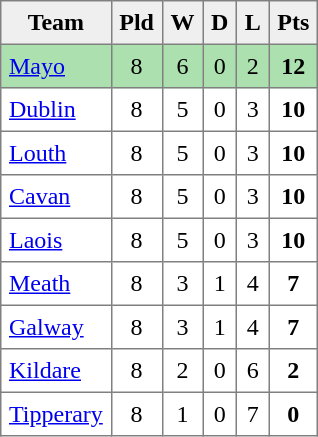<table style=border-collapse:collapse border=1 cellspacing=0 cellpadding=5>
<tr align=center bgcolor=#efefef>
<th>Team</th>
<th>Pld</th>
<th>W</th>
<th>D</th>
<th>L</th>
<th>Pts</th>
</tr>
<tr align=center style="background:#ACE1AF">
<td style="text-align:left;"> <a href='#'>Mayo</a></td>
<td>8</td>
<td>6</td>
<td>0</td>
<td>2</td>
<td><strong>12</strong></td>
</tr>
<tr align=center  style="background:#FFFFFF;">
<td style="text-align:left;"> <a href='#'>Dublin</a></td>
<td>8</td>
<td>5</td>
<td>0</td>
<td>3</td>
<td><strong>10</strong></td>
</tr>
<tr align=center style="background:#FFFFFF;">
<td style="text-align:left;"> <a href='#'>Louth</a></td>
<td>8</td>
<td>5</td>
<td>0</td>
<td>3</td>
<td><strong>10</strong></td>
</tr>
<tr align=center style="background:#FFFFFF;">
<td style="text-align:left;"> <a href='#'>Cavan</a></td>
<td>8</td>
<td>5</td>
<td>0</td>
<td>3</td>
<td><strong>10</strong></td>
</tr>
<tr align=center style="background:#FFFFFF;">
<td style="text-align:left;"> <a href='#'>Laois</a></td>
<td>8</td>
<td>5</td>
<td>0</td>
<td>3</td>
<td><strong>10</strong></td>
</tr>
<tr align=center style="background:#FFFFFF;">
<td style="text-align:left;"> <a href='#'>Meath</a></td>
<td>8</td>
<td>3</td>
<td>1</td>
<td>4</td>
<td><strong>7</strong></td>
</tr>
<tr align=center style="background:#FFFFFF;">
<td style="text-align:left;"> <a href='#'>Galway</a></td>
<td>8</td>
<td>3</td>
<td>1</td>
<td>4</td>
<td><strong>7</strong></td>
</tr>
<tr align=center style="background:#FFFFFF;">
<td style="text-align:left;"> <a href='#'>Kildare</a></td>
<td>8</td>
<td>2</td>
<td>0</td>
<td>6</td>
<td><strong>2</strong></td>
</tr>
<tr align=center style="background:#FFFFFF;">
<td style="text-align:left;"> <a href='#'>Tipperary</a></td>
<td>8</td>
<td>1</td>
<td>0</td>
<td>7</td>
<td><strong>0</strong></td>
</tr>
</table>
